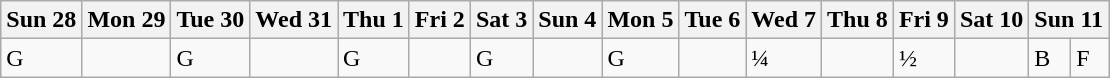<table class="wikitable olympic-schedule water-polo">
<tr>
<th>Sun 28</th>
<th>Mon 29</th>
<th>Tue 30</th>
<th>Wed 31</th>
<th>Thu 1</th>
<th>Fri 2</th>
<th>Sat 3</th>
<th>Sun 4</th>
<th>Mon 5</th>
<th>Tue 6</th>
<th>Wed 7</th>
<th>Thu 8</th>
<th>Fri 9</th>
<th>Sat 10</th>
<th colspan="2">Sun 11</th>
</tr>
<tr>
<td class="team-group">G</td>
<td></td>
<td class="team-group">G</td>
<td></td>
<td class="team-group">G</td>
<td></td>
<td class="team-group">G</td>
<td></td>
<td class="team-group">G</td>
<td></td>
<td class="team-qf">¼</td>
<td></td>
<td class="team-sf">½</td>
<td></td>
<td class="team-bronze">B</td>
<td class="team-final">F</td>
</tr>
</table>
